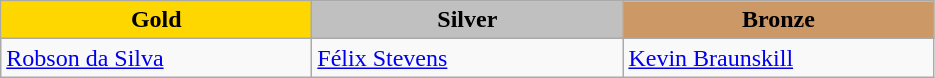<table class="wikitable" style="text-align:left">
<tr align="center">
<td width=200 bgcolor=gold><strong>Gold</strong></td>
<td width=200 bgcolor=silver><strong>Silver</strong></td>
<td width=200 bgcolor=CC9966><strong>Bronze</strong></td>
</tr>
<tr>
<td><a href='#'>Robson da Silva</a><br><em></em></td>
<td><a href='#'>Félix Stevens</a><br><em></em></td>
<td><a href='#'>Kevin Braunskill</a><br><em></em></td>
</tr>
</table>
